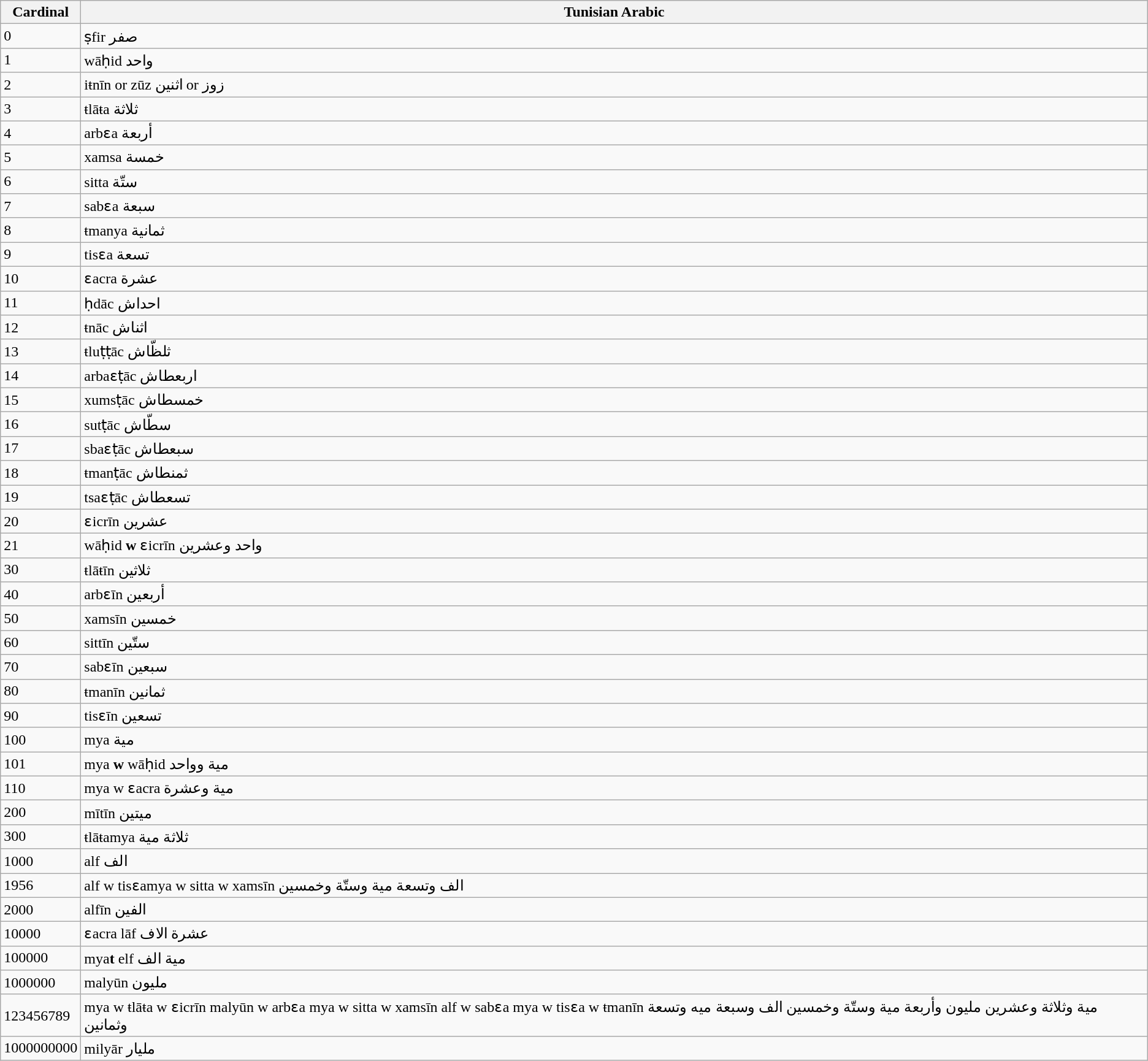<table class="wikitable">
<tr>
<th>Cardinal</th>
<th>Tunisian Arabic</th>
</tr>
<tr>
<td>0</td>
<td>ṣfir صفر</td>
</tr>
<tr>
<td>1</td>
<td>wāḥid واحد</td>
</tr>
<tr>
<td>2</td>
<td>iŧnīn or zūz اثنين or زوز</td>
</tr>
<tr>
<td>3</td>
<td>ŧlāŧa ثلاثة</td>
</tr>
<tr>
<td>4</td>
<td>arbɛa أربعة</td>
</tr>
<tr>
<td>5</td>
<td>xamsa خمسة</td>
</tr>
<tr>
<td>6</td>
<td>sitta ستّة</td>
</tr>
<tr>
<td>7</td>
<td>sabɛa سبعة</td>
</tr>
<tr>
<td>8</td>
<td>ŧmanya ثمانية</td>
</tr>
<tr>
<td>9</td>
<td>tisɛa تسعة</td>
</tr>
<tr>
<td>10</td>
<td>ɛacra عشرة</td>
</tr>
<tr>
<td>11</td>
<td>ḥdāc احداش</td>
</tr>
<tr>
<td>12</td>
<td>ŧnāc اثناش</td>
</tr>
<tr>
<td>13</td>
<td>ŧluṭṭāc ثلظّاش</td>
</tr>
<tr>
<td>14</td>
<td>arbaɛṭāc اربعطاش</td>
</tr>
<tr>
<td>15</td>
<td>xumsṭāc خمسطاش</td>
</tr>
<tr>
<td>16</td>
<td>sutṭāc سطّاش</td>
</tr>
<tr>
<td>17</td>
<td>sbaɛṭāc سبعطاش</td>
</tr>
<tr>
<td>18</td>
<td>ŧmanṭāc ثمنطاش</td>
</tr>
<tr>
<td>19</td>
<td>tsaɛṭāc تسعطاش</td>
</tr>
<tr>
<td>20</td>
<td>ɛicrīn عشرين</td>
</tr>
<tr>
<td>21</td>
<td>wāḥid <strong>w</strong> ɛicrīn واحد وعشرين</td>
</tr>
<tr>
<td>30</td>
<td>ŧlāŧīn ثلاثين</td>
</tr>
<tr>
<td>40</td>
<td>arbɛīn أربعين</td>
</tr>
<tr>
<td>50</td>
<td>xamsīn خمسين</td>
</tr>
<tr>
<td>60</td>
<td>sittīn ستّين</td>
</tr>
<tr>
<td>70</td>
<td>sabɛīn  سبعين</td>
</tr>
<tr>
<td>80</td>
<td>ŧmanīn ثمانين</td>
</tr>
<tr>
<td>90</td>
<td>tisɛīn تسعين</td>
</tr>
<tr>
<td>100</td>
<td>mya مية</td>
</tr>
<tr>
<td>101</td>
<td>mya <strong>w</strong> wāḥid مية وواحد</td>
</tr>
<tr>
<td>110</td>
<td>mya w ɛacra مية وعشرة</td>
</tr>
<tr>
<td>200</td>
<td>mītīn ميتين</td>
</tr>
<tr>
<td>300</td>
<td>ŧlāŧamya ثلاثة مية</td>
</tr>
<tr>
<td>1000</td>
<td>alf الف</td>
</tr>
<tr>
<td>1956</td>
<td>alf w tisɛamya w sitta w xamsīn الف وتسعة مية وستّة وخمسين</td>
</tr>
<tr>
<td>2000</td>
<td>alfīn الفين</td>
</tr>
<tr>
<td>10000</td>
<td>ɛacra lāf عشرة الاف</td>
</tr>
<tr>
<td>100000</td>
<td>mya<strong>t</strong> elf مية الف</td>
</tr>
<tr>
<td>1000000</td>
<td>malyūn مليون</td>
</tr>
<tr>
<td>123456789</td>
<td>mya w ŧlāŧa w ɛicrīn malyūn w arbɛa mya w sitta w xamsīn alf w sabɛa mya w tisɛa w ŧmanīn مية وثلاثة وعشرين مليون وأربعة مية وستّة وخمسين الف وسبعة ميه وتسعة وثمانين</td>
</tr>
<tr>
<td>1000000000</td>
<td>milyār مليار</td>
</tr>
</table>
